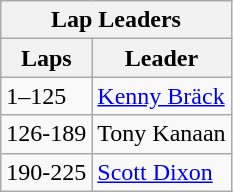<table class="wikitable">
<tr>
<th colspan=2>Lap Leaders </th>
</tr>
<tr>
<th>Laps</th>
<th>Leader</th>
</tr>
<tr>
<td>1–125</td>
<td><a href='#'>Kenny Bräck</a></td>
</tr>
<tr>
<td>126-189</td>
<td>Tony Kanaan</td>
</tr>
<tr>
<td>190-225</td>
<td><a href='#'>Scott Dixon</a></td>
</tr>
</table>
